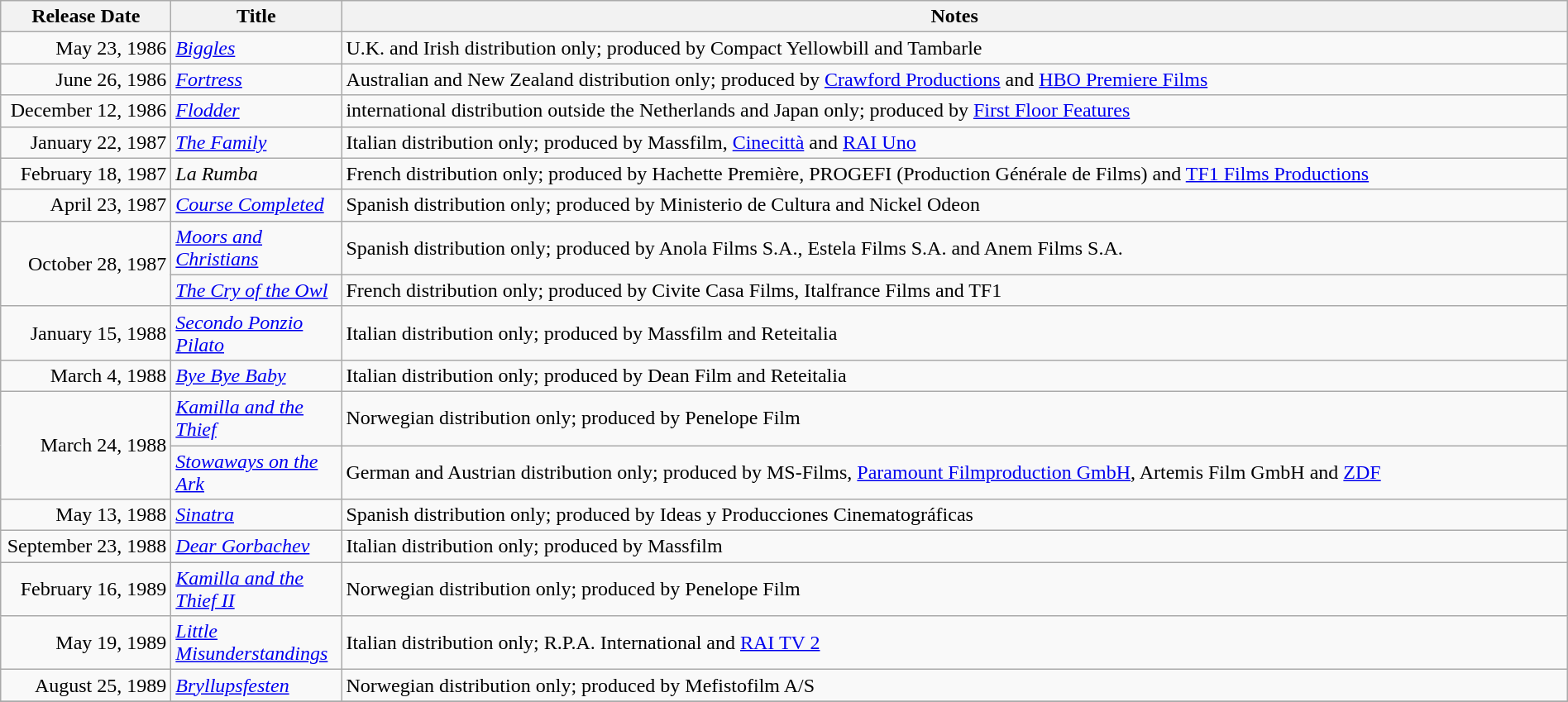<table class="wikitable sortable" style="width:100%;">
<tr>
<th scope="col" style=width:130px;">Release Date</th>
<th scope="col" style=width:130px;">Title</th>
<th>Notes</th>
</tr>
<tr>
<td style="text-align:right;">May 23, 1986</td>
<td><em><a href='#'>Biggles</a></em></td>
<td>U.K. and Irish distribution only; produced by Compact Yellowbill and Tambarle</td>
</tr>
<tr>
<td style="text-align:right;">June 26, 1986</td>
<td><em><a href='#'>Fortress</a></em></td>
<td>Australian and New Zealand distribution only; produced by <a href='#'>Crawford Productions</a> and <a href='#'>HBO Premiere Films</a></td>
</tr>
<tr>
<td style="text-align:right;">December 12, 1986</td>
<td><em><a href='#'>Flodder</a></em></td>
<td>international distribution outside the Netherlands and Japan only; produced by <a href='#'>First Floor Features</a></td>
</tr>
<tr>
<td style="text-align:right;">January 22, 1987</td>
<td><em><a href='#'>The Family</a></em></td>
<td>Italian distribution only; produced by Massfilm, <a href='#'>Cinecittà</a> and <a href='#'>RAI Uno</a></td>
</tr>
<tr>
<td style="text-align:right;">February 18, 1987</td>
<td><em>La Rumba</em></td>
<td>French distribution only; produced by Hachette Première, PROGEFI (Production Générale de Films) and <a href='#'>TF1 Films Productions</a></td>
</tr>
<tr>
<td style="text-align:right;">April 23, 1987</td>
<td><em><a href='#'>Course Completed</a></em></td>
<td>Spanish distribution only; produced by Ministerio de Cultura and Nickel Odeon</td>
</tr>
<tr>
<td style="text-align:right;" rowspan="2">October 28, 1987</td>
<td><em><a href='#'>Moors and Christians</a></em></td>
<td>Spanish distribution only; produced by Anola Films S.A., Estela Films S.A. and Anem Films S.A.</td>
</tr>
<tr>
<td><em><a href='#'>The Cry of the Owl</a></em></td>
<td>French distribution only; produced by Civite Casa Films, Italfrance Films and TF1</td>
</tr>
<tr>
<td style="text-align:right;">January 15, 1988</td>
<td><em><a href='#'>Secondo Ponzio Pilato</a></em></td>
<td>Italian distribution only; produced by Massfilm and Reteitalia</td>
</tr>
<tr>
<td style="text-align:right;">March 4, 1988</td>
<td><em><a href='#'>Bye Bye Baby</a></em></td>
<td>Italian distribution only; produced by Dean Film and Reteitalia</td>
</tr>
<tr>
<td style="text-align:right;" rowspan="2">March 24, 1988</td>
<td><em><a href='#'>Kamilla and the Thief</a></em></td>
<td>Norwegian distribution only; produced by Penelope Film</td>
</tr>
<tr>
<td><em><a href='#'>Stowaways on the Ark</a></em></td>
<td>German and Austrian distribution only; produced by MS-Films, <a href='#'>Paramount Filmproduction GmbH</a>, Artemis Film GmbH and <a href='#'>ZDF</a></td>
</tr>
<tr>
<td style="text-align:right;">May 13, 1988</td>
<td><em><a href='#'>Sinatra</a></em></td>
<td>Spanish distribution only; produced by Ideas y Producciones Cinematográficas</td>
</tr>
<tr>
<td style="text-align:right;">September 23, 1988</td>
<td><em><a href='#'>Dear Gorbachev</a></em></td>
<td>Italian distribution only; produced by Massfilm</td>
</tr>
<tr>
<td style="text-align:right;">February 16, 1989</td>
<td><em><a href='#'>Kamilla and the Thief II</a></em></td>
<td>Norwegian distribution only; produced by Penelope Film</td>
</tr>
<tr>
<td style="text-align:right;">May 19, 1989</td>
<td><em><a href='#'>Little Misunderstandings</a></em></td>
<td>Italian distribution only; R.P.A. International and <a href='#'>RAI TV 2</a></td>
</tr>
<tr>
<td style="text-align:right;">August 25, 1989</td>
<td><em><a href='#'>Bryllupsfesten</a></em></td>
<td>Norwegian distribution only; produced by Mefistofilm A/S</td>
</tr>
<tr>
</tr>
</table>
